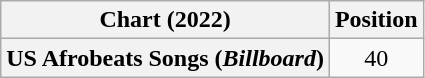<table class="wikitable plainrowheaders" style="text-align:center">
<tr>
<th scope="col">Chart (2022)</th>
<th scope="col">Position</th>
</tr>
<tr>
<th scope="row">US Afrobeats Songs (<em>Billboard</em>)</th>
<td>40</td>
</tr>
</table>
